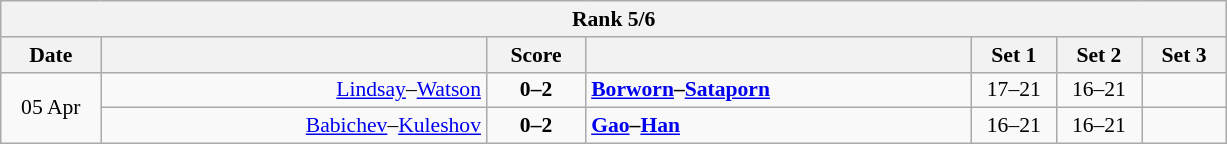<table class="wikitable" style="text-align: center; font-size:90% ">
<tr>
<th colspan=7>Rank 5/6</th>
</tr>
<tr>
<th width="60">Date</th>
<th align="right" width="250"></th>
<th width="60">Score</th>
<th align="left" width="250"></th>
<th width="50">Set 1</th>
<th width="50">Set 2</th>
<th width="50">Set 3</th>
</tr>
<tr>
<td rowspan=2>05 Apr</td>
<td align=right><a href='#'>Lindsay</a>–<a href='#'>Watson</a> </td>
<td align=center><strong>0–2</strong></td>
<td align=left><strong> <a href='#'>Borworn</a>–<a href='#'>Sataporn</a></strong></td>
<td>17–21</td>
<td>16–21</td>
<td></td>
</tr>
<tr>
<td align=right><a href='#'>Babichev</a>–<a href='#'>Kuleshov</a> </td>
<td align=center><strong>0–2</strong></td>
<td align=left><strong> <a href='#'>Gao</a>–<a href='#'>Han</a></strong></td>
<td>16–21</td>
<td>16–21</td>
<td></td>
</tr>
</table>
